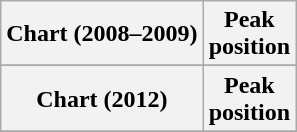<table class="wikitable sortable plainrowheaders" style="text-align:center;">
<tr>
<th>Chart (2008–2009)</th>
<th>Peak<br>position</th>
</tr>
<tr>
</tr>
<tr>
</tr>
<tr>
</tr>
<tr>
</tr>
<tr>
</tr>
<tr>
</tr>
<tr>
</tr>
<tr>
</tr>
<tr>
</tr>
<tr>
</tr>
<tr>
<th style="text-align:center;">Chart (2012)</th>
<th style="text-align:center;">Peak<br>position</th>
</tr>
<tr>
</tr>
<tr>
</tr>
</table>
